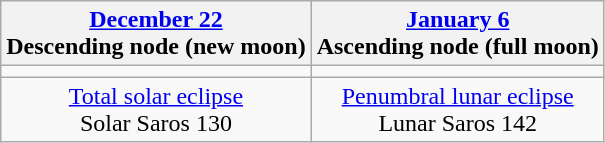<table class="wikitable">
<tr>
<th><a href='#'>December 22</a><br>Descending node (new moon)<br></th>
<th><a href='#'>January 6</a><br>Ascending node (full moon)<br></th>
</tr>
<tr>
<td></td>
<td></td>
</tr>
<tr align=center>
<td><a href='#'>Total solar eclipse</a><br>Solar Saros 130</td>
<td><a href='#'>Penumbral lunar eclipse</a><br>Lunar Saros 142</td>
</tr>
</table>
